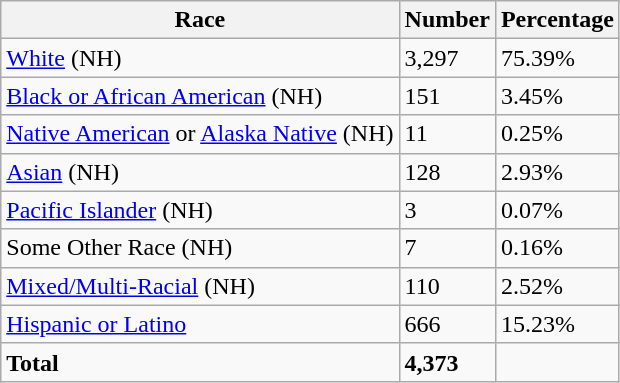<table class="wikitable">
<tr>
<th>Race</th>
<th>Number</th>
<th>Percentage</th>
</tr>
<tr>
<td><a href='#'>White</a> (NH)</td>
<td>3,297</td>
<td>75.39%</td>
</tr>
<tr>
<td><a href='#'>Black or African American</a> (NH)</td>
<td>151</td>
<td>3.45%</td>
</tr>
<tr>
<td><a href='#'>Native American</a> or <a href='#'>Alaska Native</a> (NH)</td>
<td>11</td>
<td>0.25%</td>
</tr>
<tr>
<td><a href='#'>Asian</a> (NH)</td>
<td>128</td>
<td>2.93%</td>
</tr>
<tr>
<td><a href='#'>Pacific Islander</a> (NH)</td>
<td>3</td>
<td>0.07%</td>
</tr>
<tr>
<td>Some Other Race (NH)</td>
<td>7</td>
<td>0.16%</td>
</tr>
<tr>
<td><a href='#'>Mixed/Multi-Racial</a> (NH)</td>
<td>110</td>
<td>2.52%</td>
</tr>
<tr>
<td><a href='#'>Hispanic or Latino</a></td>
<td>666</td>
<td>15.23%</td>
</tr>
<tr>
<td><strong>Total</strong></td>
<td><strong>4,373</strong></td>
<td></td>
</tr>
</table>
